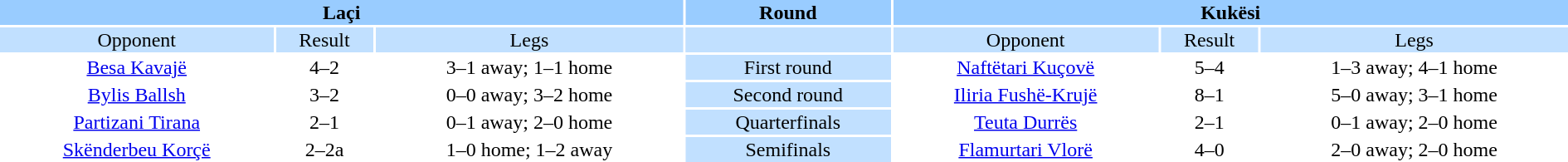<table width="100%" style="text-align:center">
<tr valign=top bgcolor=#99ccff>
<th colspan=3 style="width:1*">Laçi</th>
<th><strong>Round</strong></th>
<th colspan=3 style="width:1*">Kukësi</th>
</tr>
<tr valign=top bgcolor=#c1e0ff>
<td>Opponent</td>
<td>Result</td>
<td>Legs</td>
<td bgcolor=#c1e0ff></td>
<td>Opponent</td>
<td>Result</td>
<td>Legs</td>
</tr>
<tr>
<td><a href='#'>Besa Kavajë</a></td>
<td>4–2</td>
<td>3–1 away; 1–1 home</td>
<td bgcolor="#c1e0ff">First round</td>
<td><a href='#'>Naftëtari Kuçovë</a></td>
<td>5–4</td>
<td>1–3 away; 4–1 home</td>
</tr>
<tr>
<td><a href='#'>Bylis Ballsh</a></td>
<td>3–2</td>
<td>0–0 away; 3–2 home</td>
<td bgcolor="#c1e0ff">Second round</td>
<td><a href='#'>Iliria Fushë-Krujë</a></td>
<td>8–1</td>
<td>5–0 away; 3–1 home</td>
</tr>
<tr>
<td><a href='#'>Partizani Tirana</a></td>
<td>2–1</td>
<td>0–1 away; 2–0 home</td>
<td bgcolor="#c1e0ff">Quarterfinals</td>
<td><a href='#'>Teuta Durrës</a></td>
<td>2–1</td>
<td>0–1 away; 2–0 home</td>
</tr>
<tr>
<td><a href='#'>Skënderbeu Korçë</a></td>
<td>2–2a</td>
<td>1–0 home; 1–2 away</td>
<td bgcolor="#c1e0ff">Semifinals</td>
<td><a href='#'>Flamurtari Vlorë</a></td>
<td>4–0</td>
<td>2–0 away; 2–0 home</td>
</tr>
</table>
